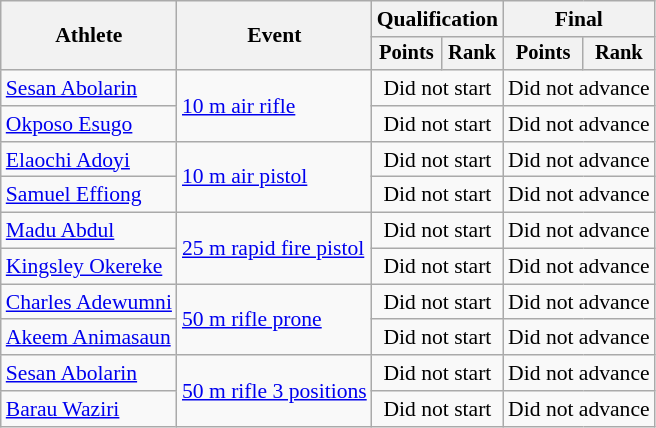<table class="wikitable" style="font-size:90%;">
<tr>
<th rowspan=2>Athlete</th>
<th rowspan=2>Event</th>
<th colspan=2>Qualification</th>
<th colspan=2>Final</th>
</tr>
<tr style="font-size:95%">
<th>Points</th>
<th>Rank</th>
<th>Points</th>
<th>Rank</th>
</tr>
<tr align=center>
<td align=left><a href='#'>Sesan Abolarin</a></td>
<td style="text-align:left;" rowspan="2"><a href='#'>10 m air rifle</a></td>
<td colspan=2>Did not start</td>
<td colspan=2>Did not advance</td>
</tr>
<tr align=center>
<td align=left><a href='#'>Okposo Esugo</a></td>
<td colspan=2>Did not start</td>
<td colspan=2>Did not advance</td>
</tr>
<tr align=center>
<td align=left><a href='#'>Elaochi Adoyi</a></td>
<td style="text-align:left;" rowspan="2"><a href='#'>10 m air pistol</a></td>
<td colspan=2>Did not start</td>
<td colspan=2>Did not advance</td>
</tr>
<tr align=center>
<td align=left><a href='#'>Samuel Effiong</a></td>
<td colspan=2>Did not start</td>
<td colspan=2>Did not advance</td>
</tr>
<tr align=center>
<td align=left><a href='#'>Madu Abdul</a></td>
<td style="text-align:left;" rowspan="2"><a href='#'>25 m rapid fire pistol</a></td>
<td colspan=2>Did not start</td>
<td colspan=2>Did not advance</td>
</tr>
<tr align=center>
<td align=left><a href='#'>Kingsley Okereke</a></td>
<td colspan=2>Did not start</td>
<td colspan=2>Did not advance</td>
</tr>
<tr align=center>
<td align=left><a href='#'>Charles Adewumni</a></td>
<td style="text-align:left;" rowspan="2"><a href='#'>50 m rifle prone</a></td>
<td colspan=2>Did not start</td>
<td colspan=2>Did not advance</td>
</tr>
<tr align=center>
<td align=left><a href='#'>Akeem Animasaun</a></td>
<td colspan=2>Did not start</td>
<td colspan=2>Did not advance</td>
</tr>
<tr align=center>
<td align=left><a href='#'>Sesan Abolarin</a></td>
<td style="text-align:left;" rowspan="2"><a href='#'>50 m rifle 3 positions</a></td>
<td colspan=2>Did not start</td>
<td colspan=2>Did not advance</td>
</tr>
<tr align=center>
<td align=left><a href='#'>Barau Waziri</a></td>
<td colspan=2>Did not start</td>
<td colspan=2>Did not advance</td>
</tr>
</table>
